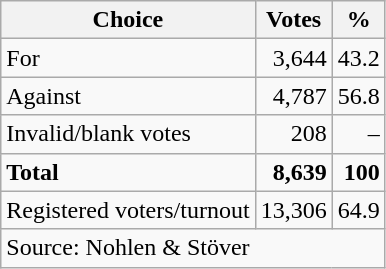<table class=wikitable style=text-align:right>
<tr>
<th>Choice</th>
<th>Votes</th>
<th>%</th>
</tr>
<tr>
<td align=left>For</td>
<td>3,644</td>
<td>43.2</td>
</tr>
<tr>
<td align=left>Against</td>
<td>4,787</td>
<td>56.8</td>
</tr>
<tr>
<td align=left>Invalid/blank votes</td>
<td>208</td>
<td>–</td>
</tr>
<tr>
<td align=left><strong>Total</strong></td>
<td><strong>8,639</strong></td>
<td><strong>100</strong></td>
</tr>
<tr>
<td align=left>Registered voters/turnout</td>
<td>13,306</td>
<td>64.9</td>
</tr>
<tr>
<td align=left colspan=3>Source: Nohlen & Stöver</td>
</tr>
</table>
